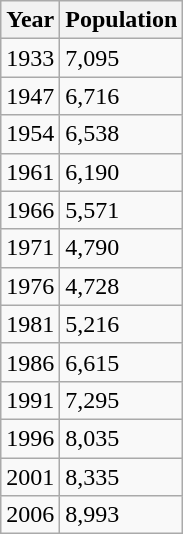<table class="wikitable">
<tr>
<th>Year</th>
<th>Population</th>
</tr>
<tr>
<td>1933</td>
<td>7,095</td>
</tr>
<tr>
<td>1947</td>
<td>6,716</td>
</tr>
<tr>
<td>1954</td>
<td>6,538</td>
</tr>
<tr>
<td>1961</td>
<td>6,190</td>
</tr>
<tr>
<td>1966</td>
<td>5,571</td>
</tr>
<tr>
<td>1971</td>
<td>4,790</td>
</tr>
<tr>
<td>1976</td>
<td>4,728</td>
</tr>
<tr>
<td>1981</td>
<td>5,216</td>
</tr>
<tr>
<td>1986</td>
<td>6,615</td>
</tr>
<tr>
<td>1991</td>
<td>7,295</td>
</tr>
<tr>
<td>1996</td>
<td>8,035</td>
</tr>
<tr>
<td>2001</td>
<td>8,335</td>
</tr>
<tr>
<td>2006</td>
<td>8,993</td>
</tr>
</table>
